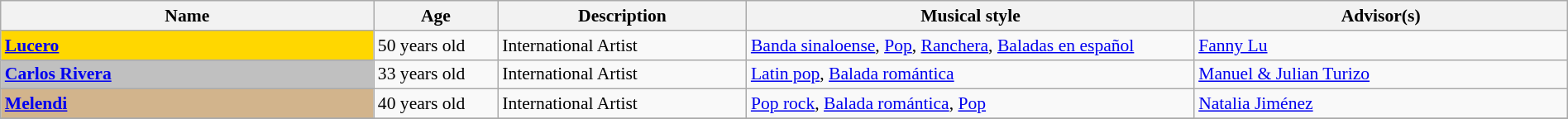<table class="wikitable" style="font-size:90%; width:100%">
<tr>
<th width="15%">Name</th>
<th width="05%">Age</th>
<th width="10%">Description</th>
<th width="18%">Musical style</th>
<th width="15%">Advisor(s)</th>
</tr>
<tr>
<td style="background:gold"><strong><a href='#'>Lucero</a></strong></td>
<td>50 years old</td>
<td>International Artist</td>
<td><a href='#'>Banda sinaloense</a>, <a href='#'>Pop</a>, <a href='#'>Ranchera</a>, <a href='#'>Baladas en español</a></td>
<td><a href='#'>Fanny Lu</a></td>
</tr>
<tr>
<td style="background:silver"><strong><a href='#'>Carlos Rivera</a></strong></td>
<td>33 years old</td>
<td>International Artist</td>
<td><a href='#'>Latin pop</a>, <a href='#'>Balada romántica</a></td>
<td><a href='#'>Manuel & Julian Turizo</a></td>
</tr>
<tr>
<td style="background:tan"><strong><a href='#'>Melendi</a></strong></td>
<td>40 years old</td>
<td>International Artist</td>
<td><a href='#'>Pop rock</a>, <a href='#'>Balada romántica</a>, <a href='#'>Pop</a></td>
<td><a href='#'>Natalia Jiménez</a></td>
</tr>
<tr>
</tr>
</table>
